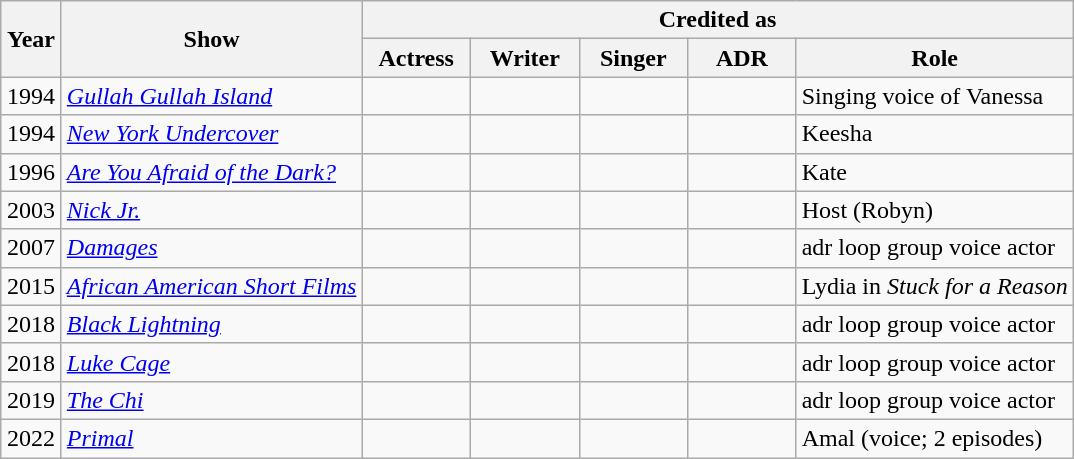<table class="wikitable sortable">
<tr>
<th rowspan="2" style="width:33px;">Year</th>
<th rowspan="2">Show</th>
<th colspan="5" class="unsortable">Credited as</th>
</tr>
<tr>
<th style="width:65px;">Actress</th>
<th style="width:65px;">Writer</th>
<th style="width:65px;">Singer</th>
<th style="width:65px;">ADR</th>
<th>Role</th>
</tr>
<tr style="text-align:center;">
<td>1994</td>
<td style="text-align:left;"><em><a href='#'>Gullah Gullah Island</a></em></td>
<td></td>
<td></td>
<td></td>
<td></td>
<td style="text-align:left;">Singing voice of Vanessa</td>
</tr>
<tr style="text-align:center;">
<td>1994</td>
<td style="text-align:left;"><em><a href='#'>New York Undercover</a></em></td>
<td></td>
<td></td>
<td></td>
<td></td>
<td style="text-align:left;">Keesha</td>
</tr>
<tr style="text-align:center;">
<td>1996</td>
<td style="text-align:left;"><em><a href='#'>Are You Afraid of the Dark?</a></em></td>
<td></td>
<td></td>
<td></td>
<td></td>
<td style="text-align:left;">Kate</td>
</tr>
<tr style="text-align:center;">
<td>2003</td>
<td style="text-align:left;"><em><a href='#'>Nick Jr.</a></em></td>
<td></td>
<td></td>
<td></td>
<td></td>
<td style="text-align:left;">Host (Robyn)</td>
</tr>
<tr style="text-align:center;">
<td>2007</td>
<td style="text-align:left;"><em><a href='#'>Damages</a></em></td>
<td></td>
<td></td>
<td></td>
<td></td>
<td style="text-align:left;">adr loop group voice actor</td>
</tr>
<tr style="text-align:center;">
<td>2015</td>
<td style="text-align:left;"><em><a href='#'>African American Short Films</a></em></td>
<td></td>
<td></td>
<td></td>
<td></td>
<td style="text-align:left;">Lydia in <em>Stuck for a Reason</em></td>
</tr>
<tr style="text-align:center;">
<td>2018</td>
<td style="text-align:left;"><em><a href='#'>Black Lightning</a></em></td>
<td></td>
<td></td>
<td></td>
<td></td>
<td style="text-align:left;">adr loop group voice actor</td>
</tr>
<tr style="text-align:center;">
<td>2018</td>
<td style="text-align:left;"><em><a href='#'>Luke Cage</a></em></td>
<td></td>
<td></td>
<td></td>
<td></td>
<td style="text-align:left;">adr loop group voice actor</td>
</tr>
<tr style="text-align:center;">
<td>2019</td>
<td style="text-align:left;"><em><a href='#'>The Chi</a></em></td>
<td></td>
<td></td>
<td></td>
<td></td>
<td style="text-align:left;">adr loop group voice actor</td>
</tr>
<tr style="text-align:center;">
<td>2022</td>
<td style="text-align:left;"><em><a href='#'>Primal</a></em></td>
<td></td>
<td></td>
<td></td>
<td></td>
<td style="text-align:left;">Amal (voice; 2 episodes)</td>
</tr>
</table>
